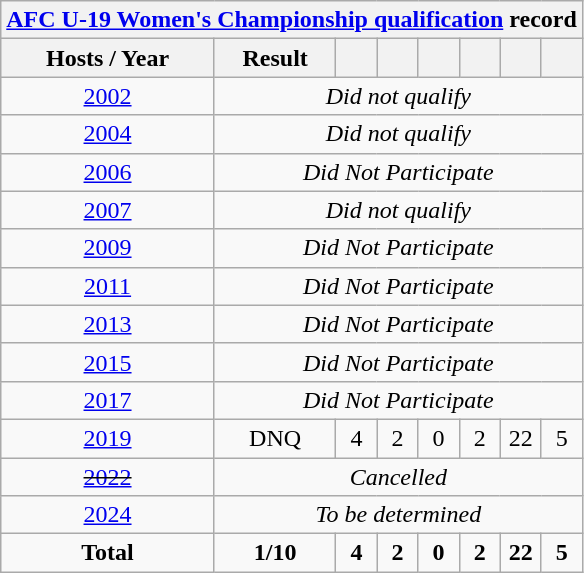<table class="wikitable" style="text-align: center;">
<tr>
<th colspan=9><a href='#'>AFC U-19 Women's Championship qualification</a> record</th>
</tr>
<tr>
<th>Hosts / Year</th>
<th>Result</th>
<th width=20></th>
<th width=20></th>
<th width=20></th>
<th width=20></th>
<th width=20></th>
<th width=20></th>
</tr>
<tr>
<td> <a href='#'>2002</a></td>
<td colspan=10><em>Did not qualify </em></td>
</tr>
<tr>
<td> <a href='#'>2004</a></td>
<td colspan=10><em>Did not qualify</em></td>
</tr>
<tr>
<td> <a href='#'>2006</a></td>
<td colspan=10><em>Did Not Participate</em></td>
</tr>
<tr>
<td> <a href='#'>2007</a></td>
<td colspan=10><em>Did not qualify</em></td>
</tr>
<tr>
<td> <a href='#'>2009</a></td>
<td colspan=10><em>Did Not Participate</em></td>
</tr>
<tr>
<td> <a href='#'>2011</a></td>
<td colspan=10><em>Did Not Participate</em></td>
</tr>
<tr>
<td> <a href='#'>2013</a></td>
<td colspan=10><em>Did Not Participate</em></td>
</tr>
<tr>
<td> <a href='#'>2015</a></td>
<td colspan=10><em>Did Not Participate</em></td>
</tr>
<tr>
<td> <a href='#'>2017</a></td>
<td colspan=10><em>Did Not Participate</em></td>
</tr>
<tr>
<td> <a href='#'>2019</a></td>
<td>DNQ</td>
<td>4</td>
<td>2</td>
<td>0</td>
<td>2</td>
<td>22</td>
<td>5</td>
</tr>
<tr>
<td><s> <a href='#'>2022</a></s></td>
<td colspan=10><em>Cancelled</em></td>
</tr>
<tr>
<td> <a href='#'>2024</a></td>
<td colspan=10><em>To be determined</em></td>
</tr>
<tr>
<td><strong>Total</strong></td>
<td><strong>1/10</strong></td>
<td><strong>4</strong></td>
<td><strong>2</strong></td>
<td><strong>0</strong></td>
<td><strong>2</strong></td>
<td><strong>22</strong></td>
<td><strong>5</strong></td>
</tr>
</table>
